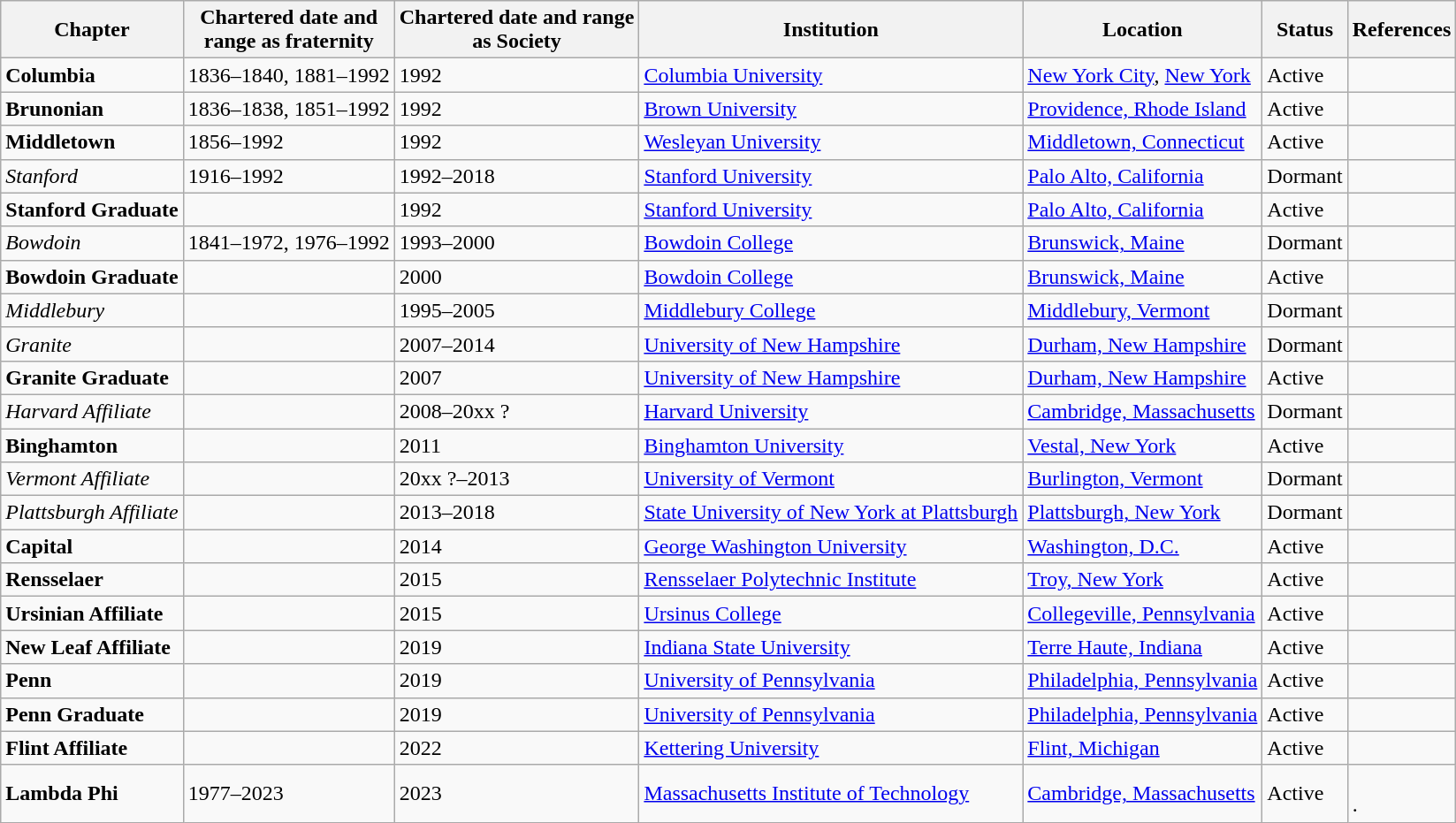<table class="sortable wikitable">
<tr>
<th>Chapter</th>
<th>Chartered date and<br>range as  fraternity</th>
<th>Chartered date and range <br>as  Society</th>
<th>Institution</th>
<th>Location</th>
<th>Status</th>
<th>References</th>
</tr>
<tr>
<td><strong>Columbia</strong></td>
<td>1836–1840, 1881–1992</td>
<td>1992</td>
<td><a href='#'>Columbia University</a></td>
<td><a href='#'>New York City</a>, <a href='#'>New York</a></td>
<td>Active</td>
<td></td>
</tr>
<tr>
<td><strong>Brunonian</strong></td>
<td>1836–1838, 1851–1992</td>
<td>1992</td>
<td><a href='#'>Brown University</a></td>
<td><a href='#'>Providence, Rhode Island</a></td>
<td>Active</td>
<td></td>
</tr>
<tr>
<td><strong>Middletown</strong></td>
<td>1856–1992</td>
<td>1992</td>
<td><a href='#'>Wesleyan University</a></td>
<td><a href='#'>Middletown, Connecticut</a></td>
<td>Active</td>
<td></td>
</tr>
<tr>
<td><em>Stanford</em></td>
<td>1916–1992</td>
<td>1992–2018</td>
<td><a href='#'>Stanford University</a></td>
<td><a href='#'>Palo Alto, California</a></td>
<td>Dormant</td>
<td></td>
</tr>
<tr>
<td><strong>Stanford Graduate</strong></td>
<td></td>
<td>1992</td>
<td><a href='#'>Stanford University</a></td>
<td><a href='#'>Palo Alto, California</a></td>
<td>Active</td>
<td></td>
</tr>
<tr>
<td><em>Bowdoin</em></td>
<td>1841–1972, 1976–1992</td>
<td>1993–2000</td>
<td><a href='#'>Bowdoin College</a></td>
<td><a href='#'>Brunswick, Maine</a></td>
<td>Dormant</td>
<td></td>
</tr>
<tr>
<td><strong>Bowdoin Graduate</strong></td>
<td></td>
<td>2000</td>
<td><a href='#'>Bowdoin College</a></td>
<td><a href='#'>Brunswick, Maine</a></td>
<td>Active</td>
<td></td>
</tr>
<tr>
<td><em>Middlebury</em></td>
<td></td>
<td>1995–2005</td>
<td><a href='#'>Middlebury College</a></td>
<td><a href='#'>Middlebury, Vermont</a></td>
<td>Dormant</td>
<td></td>
</tr>
<tr>
<td><em>Granite</em></td>
<td></td>
<td>2007–2014</td>
<td><a href='#'>University of New Hampshire</a></td>
<td><a href='#'>Durham, New Hampshire</a></td>
<td>Dormant</td>
<td></td>
</tr>
<tr>
<td><strong>Granite Graduate</strong></td>
<td></td>
<td>2007</td>
<td><a href='#'>University of New Hampshire</a></td>
<td><a href='#'>Durham, New Hampshire</a></td>
<td>Active</td>
<td></td>
</tr>
<tr>
<td><em>Harvard Affiliate</em></td>
<td></td>
<td>2008–20xx ?</td>
<td><a href='#'>Harvard University</a></td>
<td><a href='#'>Cambridge, Massachusetts</a></td>
<td>Dormant</td>
<td></td>
</tr>
<tr>
<td><strong>Binghamton</strong></td>
<td></td>
<td>2011</td>
<td><a href='#'>Binghamton University</a></td>
<td><a href='#'>Vestal, New York</a></td>
<td>Active</td>
<td></td>
</tr>
<tr>
<td><em>Vermont Affiliate</em></td>
<td></td>
<td>20xx ?–2013<br></td>
<td><a href='#'>University of Vermont</a></td>
<td><a href='#'>Burlington, Vermont</a></td>
<td>Dormant</td>
<td></td>
</tr>
<tr>
<td><em>Plattsburgh Affiliate</em></td>
<td></td>
<td>2013–2018</td>
<td><a href='#'>State University of New York at Plattsburgh</a></td>
<td><a href='#'>Plattsburgh, New York</a></td>
<td>Dormant</td>
<td></td>
</tr>
<tr>
<td><strong>Capital</strong></td>
<td></td>
<td>2014</td>
<td><a href='#'>George Washington University</a></td>
<td><a href='#'>Washington, D.C.</a></td>
<td>Active</td>
<td></td>
</tr>
<tr>
<td><strong>Rensselaer</strong></td>
<td></td>
<td>2015</td>
<td><a href='#'>Rensselaer Polytechnic Institute</a></td>
<td><a href='#'>Troy, New York</a></td>
<td>Active</td>
<td></td>
</tr>
<tr>
<td><strong>Ursinian Affiliate</strong></td>
<td></td>
<td>2015</td>
<td><a href='#'>Ursinus College</a></td>
<td><a href='#'>Collegeville, Pennsylvania</a></td>
<td>Active</td>
<td></td>
</tr>
<tr>
<td><strong>New Leaf Affiliate</strong></td>
<td></td>
<td>2019</td>
<td><a href='#'>Indiana State University</a></td>
<td><a href='#'>Terre Haute, Indiana</a></td>
<td>Active</td>
<td></td>
</tr>
<tr>
<td><strong>Penn</strong></td>
<td></td>
<td>2019</td>
<td><a href='#'>University of Pennsylvania</a></td>
<td><a href='#'>Philadelphia, Pennsylvania</a></td>
<td>Active</td>
<td></td>
</tr>
<tr>
<td><strong>Penn Graduate</strong></td>
<td></td>
<td>2019</td>
<td><a href='#'>University of Pennsylvania</a></td>
<td><a href='#'>Philadelphia, Pennsylvania</a></td>
<td>Active</td>
<td></td>
</tr>
<tr>
<td><strong>Flint Affiliate</strong></td>
<td></td>
<td>2022</td>
<td><a href='#'>Kettering University</a></td>
<td><a href='#'>Flint, Michigan</a></td>
<td>Active</td>
<td></td>
</tr>
<tr>
<td><strong>Lambda Phi</strong></td>
<td>1977–2023</td>
<td>2023</td>
<td><a href='#'>Massachusetts Institute of Technology</a></td>
<td><a href='#'>Cambridge, Massachusetts</a></td>
<td>Active</td>
<td><br>.</td>
</tr>
</table>
